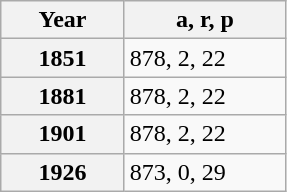<table class="wikitable" style="margin:0 0 0 3em; border:1px solid darkgrey;">
<tr>
<th style="width:75px;">Year</th>
<th style="width:100px;">a, r, p</th>
</tr>
<tr>
<th>1851</th>
<td>878, 2, 22 </td>
</tr>
<tr>
<th>1881</th>
<td>878, 2, 22 </td>
</tr>
<tr>
<th>1901</th>
<td>878, 2, 22 </td>
</tr>
<tr>
<th>1926</th>
<td>873, 0, 29 </td>
</tr>
</table>
